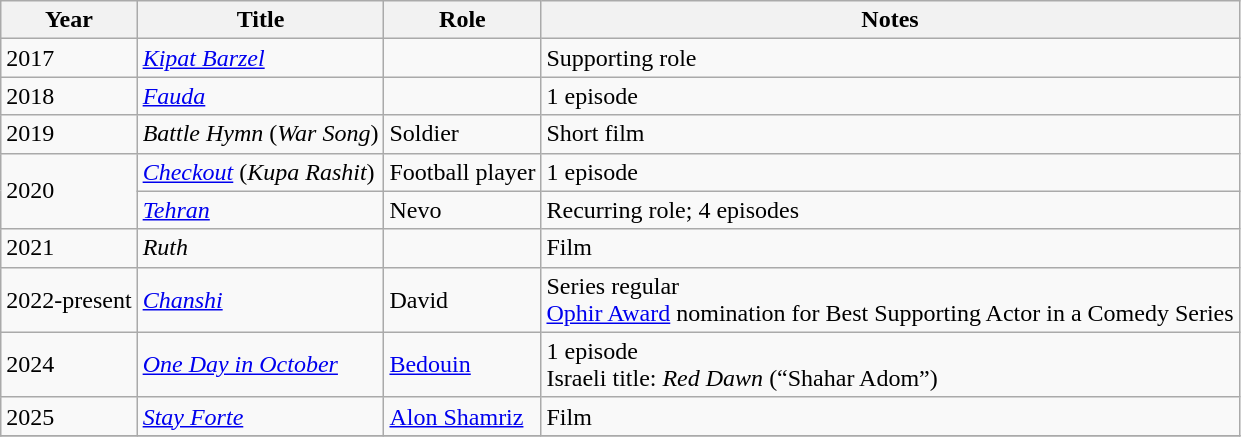<table class="wikitable sortable">
<tr>
<th>Year</th>
<th>Title</th>
<th>Role</th>
<th>Notes</th>
</tr>
<tr>
<td>2017</td>
<td><em><a href='#'>Kipat Barzel</a></em></td>
<td></td>
<td>Supporting role</td>
</tr>
<tr>
<td>2018</td>
<td><em><a href='#'>Fauda</a></em></td>
<td></td>
<td>1 episode</td>
</tr>
<tr>
<td>2019</td>
<td><em>Battle Hymn</em> (<em>War Song</em>)</td>
<td>Soldier</td>
<td>Short film</td>
</tr>
<tr>
<td rowspan=2>2020</td>
<td><em><a href='#'>Checkout</a></em> (<em>Kupa Rashit</em>)</td>
<td>Football player</td>
<td>1 episode</td>
</tr>
<tr>
<td><em><a href='#'>Tehran</a></em></td>
<td>Nevo</td>
<td>Recurring role; 4 episodes</td>
</tr>
<tr>
<td>2021</td>
<td><em>Ruth</em></td>
<td></td>
<td>Film</td>
</tr>
<tr>
<td>2022-present</td>
<td><em><a href='#'>Chanshi</a></em></td>
<td>David</td>
<td>Series regular<br><a href='#'>Ophir Award</a> nomination for Best Supporting Actor in a Comedy Series</td>
</tr>
<tr>
<td>2024</td>
<td><em><a href='#'>One Day in October</a></em></td>
<td><a href='#'>Bedouin</a></td>
<td>1 episode<br>Israeli title: <em>Red Dawn</em> (“Shahar Adom”)</td>
</tr>
<tr>
<td>2025</td>
<td><em><a href='#'>Stay Forte</a></em></td>
<td><a href='#'>Alon Shamriz</a></td>
<td>Film</td>
</tr>
<tr>
</tr>
</table>
